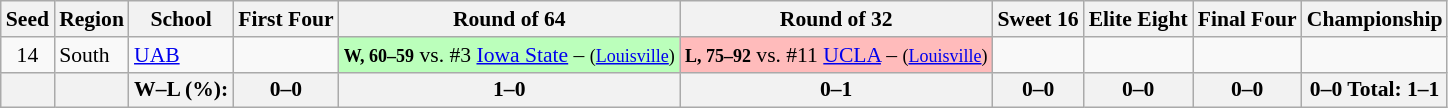<table class="sortable wikitable" style="white-space:nowrap; font-size:90%">
<tr>
<th>Seed</th>
<th>Region</th>
<th>School</th>
<th>First Four</th>
<th>Round of 64</th>
<th>Round of 32</th>
<th>Sweet 16</th>
<th>Elite Eight</th>
<th>Final Four</th>
<th>Championship</th>
</tr>
<tr>
<td align=center>14</td>
<td>South</td>
<td><a href='#'>UAB</a></td>
<td></td>
<td style="background:#bfb;"><small><strong>W, 60–59</strong></small> vs. #3 <a href='#'>Iowa State</a> – <small>(<a href='#'>Louisville</a>)</small></td>
<td style="background:#fbb;"><small><strong>L, 75–92</strong></small> vs. #11 <a href='#'>UCLA</a> – <small>(<a href='#'>Louisville</a>)</small></td>
<td></td>
<td></td>
<td></td>
<td></td>
</tr>
<tr>
<th></th>
<th></th>
<th>W–L (%):</th>
<th>0–0 </th>
<th>1–0 </th>
<th>0–1 </th>
<th>0–0 </th>
<th>0–0 </th>
<th>0–0 </th>
<th>0–0 Total: 1–1 </th>
</tr>
</table>
